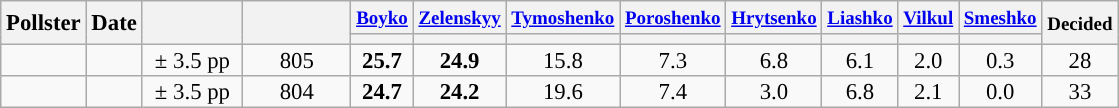<table class="wikitable" style="text-align:center;font-size:95%;line-height:14px;">
<tr>
<th rowspan=2>Pollster</th>
<th rowspan=2>Date</th>
<th style="width:60px;" class=unsortable rowspan=2></th>
<th style="width:65px;" class=unsortable rowspan=2></th>
<th> <small><a href='#'>Boyko</a></small><br></th>
<th><small><a href='#'>Zelenskyy</a></small><br></th>
<th><small><a href='#'>Tymoshenko</a></small><br></th>
<th> <small><a href='#'>Poroshenko</a></small><br></th>
<th><small><a href='#'>Hrytsenko</a></small><br></th>
<th><small><a href='#'>Liashko</a></small><br></th>
<th><small><a href='#'>Vilkul</a></small><br></th>
<th><small><a href='#'>Smeshko</a></small><br></th>
<th rowspan=2><small>Decided</small></th>
</tr>
<tr>
<th style="background:"></th>
<th style="background:"></th>
<th style="background:"></th>
<th style="background:"></th>
<th style="background:"></th>
<th style="background:"></th>
<th style="background:"></th>
<th style="background:"></th>
</tr>
<tr>
<td> </td>
<td></td>
<td>± 3.5 pp</td>
<td>805</td>
<td style="background-color:#"><strong>25.7</strong></td>
<td style="background-color:#"><strong>24.9</strong></td>
<td>15.8</td>
<td>7.3</td>
<td>6.8</td>
<td>6.1</td>
<td>2.0</td>
<td>0.3</td>
<td>28</td>
</tr>
<tr>
<td> </td>
<td></td>
<td>± 3.5 pp</td>
<td>804</td>
<td style="background-color:#"><strong>24.7</strong></td>
<td style="background-color:#"><strong>24.2</strong></td>
<td>19.6</td>
<td>7.4</td>
<td>3.0</td>
<td>6.8</td>
<td>2.1</td>
<td>0.0</td>
<td>33</td>
</tr>
</table>
